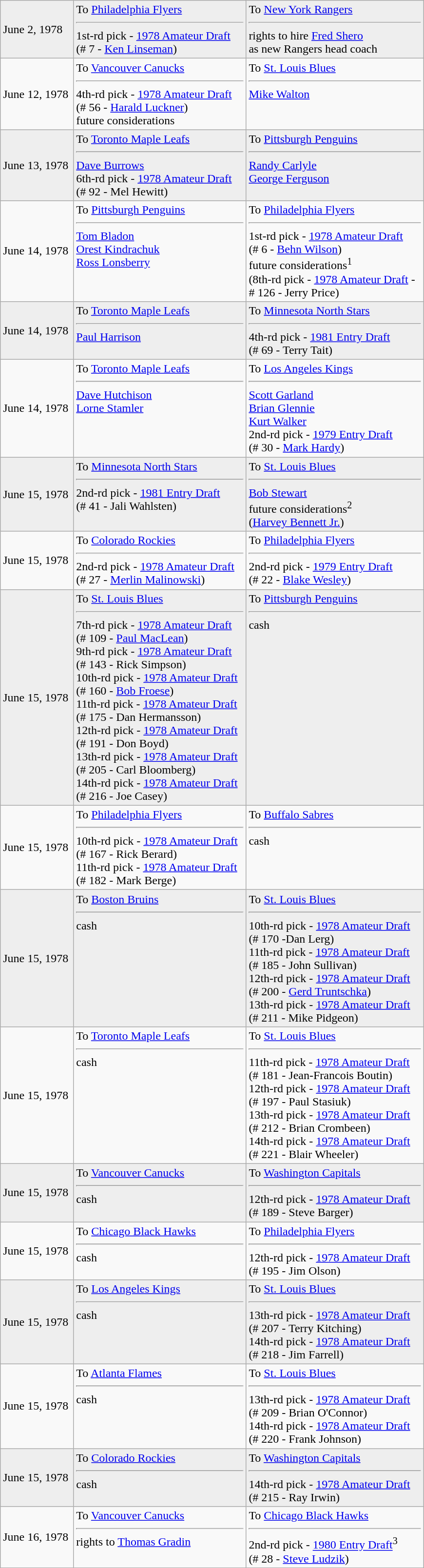<table class="wikitable" style="border:1px solid #999; width:580px;">
<tr style="background:#eee;">
<td>June 2, 1978</td>
<td valign="top">To <a href='#'>Philadelphia Flyers</a><hr>1st-rd pick - <a href='#'>1978 Amateur Draft</a><br>(# 7 - <a href='#'>Ken Linseman</a>)</td>
<td valign="top">To <a href='#'>New York Rangers</a><hr>rights to hire <a href='#'>Fred Shero</a><br>as new Rangers head coach</td>
</tr>
<tr>
<td>June 12, 1978</td>
<td valign="top">To <a href='#'>Vancouver Canucks</a><hr>4th-rd pick - <a href='#'>1978 Amateur Draft</a><br>(# 56 - <a href='#'>Harald Luckner</a>)<br>future considerations</td>
<td valign="top">To <a href='#'>St. Louis Blues</a><hr><a href='#'>Mike Walton</a></td>
</tr>
<tr style="background:#eee;">
<td>June 13, 1978</td>
<td valign="top">To <a href='#'>Toronto Maple Leafs</a><hr><a href='#'>Dave Burrows</a><br>6th-rd pick - <a href='#'>1978 Amateur Draft</a><br>(# 92 - Mel Hewitt)</td>
<td valign="top">To <a href='#'>Pittsburgh Penguins</a><hr><a href='#'>Randy Carlyle</a><br><a href='#'>George Ferguson</a></td>
</tr>
<tr>
<td>June 14, 1978</td>
<td valign="top">To <a href='#'>Pittsburgh Penguins</a><hr><a href='#'>Tom Bladon</a><br><a href='#'>Orest Kindrachuk</a><br><a href='#'>Ross Lonsberry</a></td>
<td valign="top">To <a href='#'>Philadelphia Flyers</a><hr>1st-rd pick - <a href='#'>1978 Amateur Draft</a><br>(# 6 - <a href='#'>Behn Wilson</a>)<br>future considerations<sup>1</sup><br>(8th-rd pick - <a href='#'>1978 Amateur Draft</a> -<br># 126 - Jerry Price)</td>
</tr>
<tr style="background:#eee;">
<td>June 14, 1978</td>
<td valign="top">To <a href='#'>Toronto Maple Leafs</a><hr><a href='#'>Paul Harrison</a></td>
<td valign="top">To <a href='#'>Minnesota North Stars</a><hr>4th-rd pick - <a href='#'>1981 Entry Draft</a><br>(# 69 - Terry Tait)</td>
</tr>
<tr>
<td>June 14, 1978</td>
<td valign="top">To <a href='#'>Toronto Maple Leafs</a><hr><a href='#'>Dave Hutchison</a><br><a href='#'>Lorne Stamler</a></td>
<td valign="top">To <a href='#'>Los Angeles Kings</a><hr><a href='#'>Scott Garland</a><br><a href='#'>Brian Glennie</a><br><a href='#'>Kurt Walker</a><br>2nd-rd pick - <a href='#'>1979 Entry Draft</a><br>(# 30 -  <a href='#'>Mark Hardy</a>)</td>
</tr>
<tr style="background:#eee;">
<td>June 15, 1978</td>
<td valign="top">To <a href='#'>Minnesota North Stars</a><hr>2nd-rd pick - <a href='#'>1981 Entry Draft</a><br>(# 41 - Jali Wahlsten)</td>
<td valign="top">To <a href='#'>St. Louis Blues</a><hr><a href='#'>Bob Stewart</a><br>future considerations<sup>2</sup><br>(<a href='#'>Harvey Bennett Jr.</a>)</td>
</tr>
<tr>
<td>June 15, 1978</td>
<td valign="top">To <a href='#'>Colorado Rockies</a><hr>2nd-rd pick - <a href='#'>1978 Amateur Draft</a><br>(# 27 - <a href='#'>Merlin Malinowski</a>)</td>
<td valign="top">To <a href='#'>Philadelphia Flyers</a><hr>2nd-rd pick - <a href='#'>1979 Entry Draft</a><br>(# 22 - <a href='#'>Blake Wesley</a>)</td>
</tr>
<tr style="background:#eee;">
<td>June 15, 1978</td>
<td valign="top">To <a href='#'>St. Louis Blues</a><hr>7th-rd pick - <a href='#'>1978 Amateur Draft</a><br>(# 109 - <a href='#'>Paul MacLean</a>)<br>9th-rd pick - <a href='#'>1978 Amateur Draft</a><br>(# 143 - Rick Simpson)<br>10th-rd pick - <a href='#'>1978 Amateur Draft</a><br>(# 160 - <a href='#'>Bob Froese</a>)<br>11th-rd pick - <a href='#'>1978 Amateur Draft</a><br>(# 175 - Dan Hermansson)<br>12th-rd pick - <a href='#'>1978 Amateur Draft</a><br>(# 191 - Don Boyd)<br>13th-rd pick - <a href='#'>1978 Amateur Draft</a><br>(# 205 - Carl Bloomberg)<br>14th-rd pick - <a href='#'>1978 Amateur Draft</a><br>(# 216 - Joe Casey)</td>
<td valign="top">To <a href='#'>Pittsburgh Penguins</a><hr>cash</td>
</tr>
<tr>
<td>June 15, 1978</td>
<td valign="top">To <a href='#'>Philadelphia Flyers</a><hr>10th-rd pick - <a href='#'>1978 Amateur Draft</a><br>(# 167 - Rick Berard)<br>11th-rd pick - <a href='#'>1978 Amateur Draft</a><br>(# 182 - Mark Berge)</td>
<td valign="top">To <a href='#'>Buffalo Sabres</a><hr>cash</td>
</tr>
<tr style="background:#eee;">
<td>June 15, 1978</td>
<td valign="top">To <a href='#'>Boston Bruins</a><hr>cash</td>
<td valign="top">To <a href='#'>St. Louis Blues</a><hr>10th-rd pick - <a href='#'>1978 Amateur Draft</a><br>(# 170 -Dan Lerg)<br>11th-rd pick - <a href='#'>1978 Amateur Draft</a><br>(# 185 - John Sullivan)<br>12th-rd pick - <a href='#'>1978 Amateur Draft</a><br>(# 200 - <a href='#'>Gerd Truntschka</a>)<br>13th-rd pick - <a href='#'>1978 Amateur Draft</a><br>(# 211 - Mike Pidgeon)</td>
</tr>
<tr>
<td>June 15, 1978</td>
<td valign="top">To <a href='#'>Toronto Maple Leafs</a><hr>cash</td>
<td valign="top">To <a href='#'>St. Louis Blues</a><hr>11th-rd pick - <a href='#'>1978 Amateur Draft</a><br>(# 181 - Jean-Francois Boutin)<br>12th-rd pick - <a href='#'>1978 Amateur Draft</a><br>(# 197 - Paul Stasiuk)<br>13th-rd pick - <a href='#'>1978 Amateur Draft</a><br>(# 212 - Brian Crombeen)<br>14th-rd pick - <a href='#'>1978 Amateur Draft</a><br>(# 221 - Blair Wheeler)</td>
</tr>
<tr style="background:#eee;">
<td>June 15, 1978</td>
<td valign="top">To <a href='#'>Vancouver Canucks</a><hr>cash</td>
<td valign="top">To <a href='#'>Washington Capitals</a><hr>12th-rd pick - <a href='#'>1978 Amateur Draft</a><br>(# 189 - Steve Barger)</td>
</tr>
<tr>
<td>June 15, 1978</td>
<td valign="top">To <a href='#'>Chicago Black Hawks</a><hr>cash</td>
<td valign="top">To <a href='#'>Philadelphia Flyers</a><hr>12th-rd pick - <a href='#'>1978 Amateur Draft</a><br>(# 195 - Jim Olson)</td>
</tr>
<tr style="background:#eee;">
<td>June 15, 1978</td>
<td valign="top">To <a href='#'>Los Angeles Kings</a><hr>cash</td>
<td valign="top">To <a href='#'>St. Louis Blues</a><hr>13th-rd pick - <a href='#'>1978 Amateur Draft</a><br>(# 207 - Terry Kitching)<br>14th-rd pick - <a href='#'>1978 Amateur Draft</a><br>(# 218 - Jim Farrell)</td>
</tr>
<tr>
<td>June 15, 1978</td>
<td valign="top">To <a href='#'>Atlanta Flames</a><hr>cash</td>
<td valign="top">To <a href='#'>St. Louis Blues</a><hr>13th-rd pick - <a href='#'>1978 Amateur Draft</a><br>(# 209 - Brian O'Connor)<br>14th-rd pick - <a href='#'>1978 Amateur Draft</a><br>(# 220 - Frank Johnson)</td>
</tr>
<tr style="background:#eee;">
<td>June 15, 1978</td>
<td valign="top">To <a href='#'>Colorado Rockies</a><hr>cash</td>
<td valign="top">To <a href='#'>Washington Capitals</a><hr>14th-rd pick - <a href='#'>1978 Amateur Draft</a><br>(# 215 - Ray Irwin)</td>
</tr>
<tr>
<td>June 16, 1978</td>
<td valign="top">To <a href='#'>Vancouver Canucks</a><hr>rights to <a href='#'>Thomas Gradin</a></td>
<td valign="top">To <a href='#'>Chicago Black Hawks</a><hr>2nd-rd pick - <a href='#'>1980 Entry Draft</a><sup>3</sup><br>(# 28 - <a href='#'>Steve Ludzik</a>)</td>
</tr>
</table>
